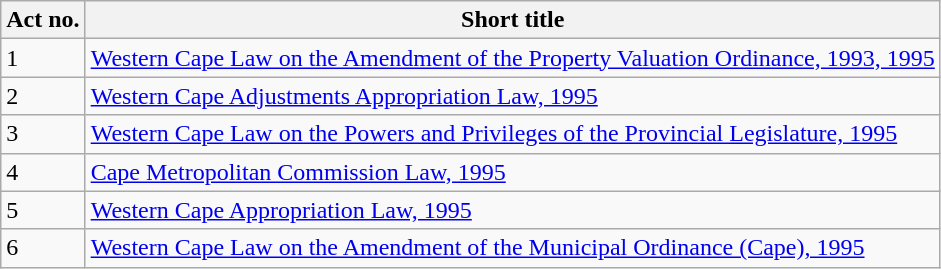<table class="wikitable">
<tr>
<th>Act no.</th>
<th>Short title</th>
</tr>
<tr>
<td>1</td>
<td><a href='#'>Western Cape Law on the Amendment of the Property Valuation Ordinance, 1993, 1995</a></td>
</tr>
<tr>
<td>2</td>
<td><a href='#'>Western Cape Adjustments Appropriation Law, 1995</a></td>
</tr>
<tr>
<td>3</td>
<td><a href='#'>Western Cape Law on the Powers and Privileges of the Provincial Legislature, 1995</a></td>
</tr>
<tr>
<td>4</td>
<td><a href='#'>Cape Metropolitan Commission Law, 1995</a></td>
</tr>
<tr>
<td>5</td>
<td><a href='#'>Western Cape Appropriation Law, 1995</a></td>
</tr>
<tr>
<td>6</td>
<td><a href='#'>Western Cape Law on the Amendment of the Municipal Ordinance (Cape), 1995</a></td>
</tr>
</table>
